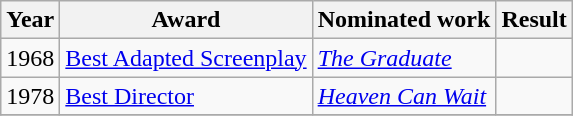<table class="wikitable sortable">
<tr>
<th>Year</th>
<th>Award</th>
<th>Nominated work</th>
<th>Result</th>
</tr>
<tr>
<td>1968</td>
<td><a href='#'>Best Adapted Screenplay</a></td>
<td><em><a href='#'>The Graduate</a></em></td>
<td></td>
</tr>
<tr>
<td>1978</td>
<td><a href='#'>Best Director</a></td>
<td><em><a href='#'>Heaven Can Wait</a></em></td>
<td></td>
</tr>
<tr>
</tr>
</table>
